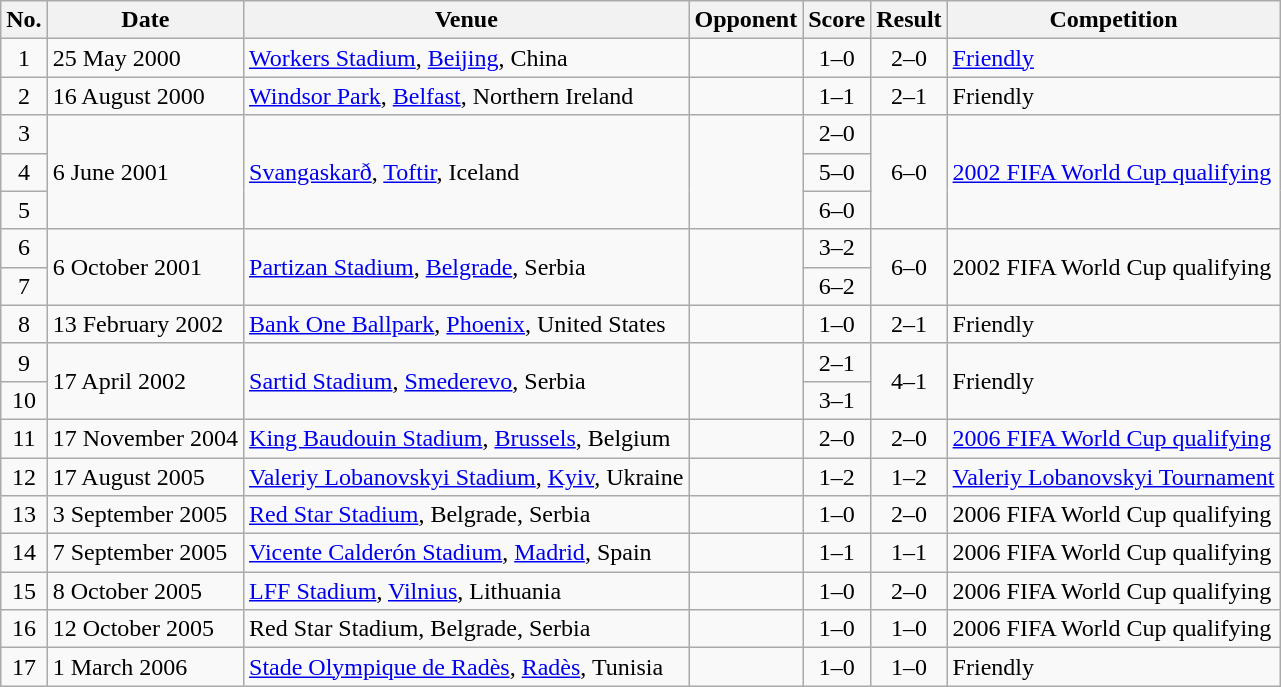<table class="wikitable sortable">
<tr>
<th scope="col">No.</th>
<th scope="col">Date</th>
<th scope="col">Venue</th>
<th scope="col">Opponent</th>
<th scope="col">Score</th>
<th scope="col">Result</th>
<th scope="col">Competition</th>
</tr>
<tr>
<td align="center">1</td>
<td>25 May 2000</td>
<td><a href='#'>Workers Stadium</a>, <a href='#'>Beijing</a>, China</td>
<td></td>
<td align="center">1–0</td>
<td align="center">2–0</td>
<td><a href='#'>Friendly</a></td>
</tr>
<tr>
<td align="center">2</td>
<td>16 August 2000</td>
<td><a href='#'>Windsor Park</a>, <a href='#'>Belfast</a>, Northern Ireland</td>
<td></td>
<td align="center">1–1</td>
<td align="center">2–1</td>
<td>Friendly</td>
</tr>
<tr>
<td align="center">3</td>
<td rowspan="3">6 June 2001</td>
<td rowspan="3"><a href='#'>Svangaskarð</a>, <a href='#'>Toftir</a>, Iceland</td>
<td rowspan="3"></td>
<td align="center">2–0</td>
<td rowspan="3" style="text-align:center">6–0</td>
<td rowspan="3"><a href='#'>2002 FIFA World Cup qualifying</a></td>
</tr>
<tr>
<td align="center">4</td>
<td align="center">5–0</td>
</tr>
<tr>
<td align="center">5</td>
<td align="center">6–0</td>
</tr>
<tr>
<td align="center">6</td>
<td rowspan="2">6 October 2001</td>
<td rowspan="2"><a href='#'>Partizan Stadium</a>, <a href='#'>Belgrade</a>, Serbia</td>
<td rowspan="2"></td>
<td align="center">3–2</td>
<td rowspan="2" style="text-align:center">6–0</td>
<td rowspan="2">2002 FIFA World Cup qualifying</td>
</tr>
<tr>
<td align="center">7</td>
<td align="center">6–2</td>
</tr>
<tr>
<td align="center">8</td>
<td>13 February 2002</td>
<td><a href='#'>Bank One Ballpark</a>, <a href='#'>Phoenix</a>, United States</td>
<td></td>
<td align="center">1–0</td>
<td align="center">2–1</td>
<td>Friendly</td>
</tr>
<tr>
<td align="center">9</td>
<td rowspan="2">17 April 2002</td>
<td rowspan="2"><a href='#'>Sartid Stadium</a>, <a href='#'>Smederevo</a>, Serbia</td>
<td rowspan="2"></td>
<td align="center">2–1</td>
<td rowspan="2" style="text-align:center">4–1</td>
<td rowspan="2">Friendly</td>
</tr>
<tr>
<td align="center">10</td>
<td align="center">3–1</td>
</tr>
<tr>
<td align="center">11</td>
<td>17 November 2004</td>
<td><a href='#'>King Baudouin Stadium</a>, <a href='#'>Brussels</a>, Belgium</td>
<td></td>
<td align="center">2–0</td>
<td align="center">2–0</td>
<td><a href='#'>2006 FIFA World Cup qualifying</a></td>
</tr>
<tr>
<td align="center">12</td>
<td>17 August 2005</td>
<td><a href='#'>Valeriy Lobanovskyi Stadium</a>, <a href='#'>Kyiv</a>, Ukraine</td>
<td></td>
<td align="center">1–2</td>
<td align="center">1–2</td>
<td><a href='#'>Valeriy Lobanovskyi Tournament</a></td>
</tr>
<tr>
<td align="center">13</td>
<td>3 September 2005</td>
<td><a href='#'>Red Star Stadium</a>, Belgrade, Serbia</td>
<td></td>
<td align="center">1–0</td>
<td align="center">2–0</td>
<td>2006 FIFA World Cup qualifying</td>
</tr>
<tr>
<td align="center">14</td>
<td>7 September 2005</td>
<td><a href='#'>Vicente Calderón Stadium</a>, <a href='#'>Madrid</a>, Spain</td>
<td></td>
<td align="center">1–1</td>
<td align="center">1–1</td>
<td>2006 FIFA World Cup qualifying</td>
</tr>
<tr>
<td align="center">15</td>
<td>8 October 2005</td>
<td><a href='#'>LFF Stadium</a>, <a href='#'>Vilnius</a>, Lithuania</td>
<td></td>
<td align="center">1–0</td>
<td align="center">2–0</td>
<td>2006 FIFA World Cup qualifying</td>
</tr>
<tr>
<td align="center">16</td>
<td>12 October 2005</td>
<td>Red Star Stadium, Belgrade, Serbia</td>
<td></td>
<td align="center">1–0</td>
<td align="center">1–0</td>
<td>2006 FIFA World Cup qualifying</td>
</tr>
<tr>
<td align="center">17</td>
<td>1 March 2006</td>
<td><a href='#'>Stade Olympique de Radès</a>, <a href='#'>Radès</a>, Tunisia</td>
<td></td>
<td align="center">1–0</td>
<td align="center">1–0</td>
<td>Friendly</td>
</tr>
</table>
